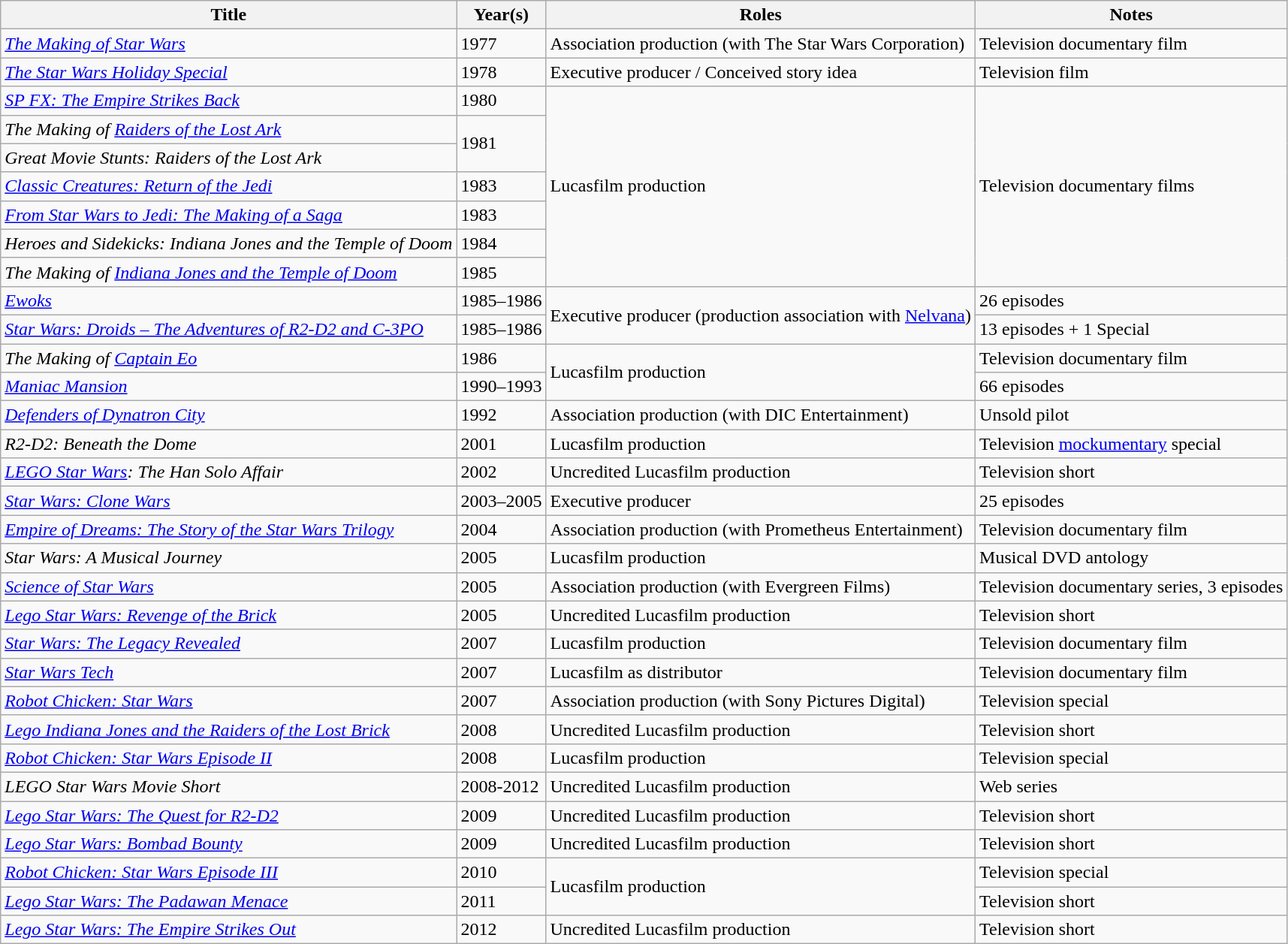<table class="wikitable plainrowheaders sortable">
<tr>
<th>Title</th>
<th>Year(s)</th>
<th>Roles</th>
<th>Notes</th>
</tr>
<tr>
<td><em><a href='#'>The Making of Star Wars</a></em></td>
<td>1977</td>
<td>Association production (with The Star Wars Corporation)</td>
<td>Television documentary film</td>
</tr>
<tr>
<td scope="row"><em><a href='#'>The Star Wars Holiday Special</a></em></td>
<td>1978</td>
<td>Executive producer / Conceived story idea</td>
<td>Television film</td>
</tr>
<tr>
<td><em><a href='#'>SP FX: The Empire Strikes Back</a></em></td>
<td>1980</td>
<td rowspan="7">Lucasfilm production</td>
<td rowspan="7">Television documentary films</td>
</tr>
<tr>
<td><em>The Making of <a href='#'>Raiders of the Lost Ark</a></em></td>
<td rowspan="2">1981</td>
</tr>
<tr>
<td><em>Great Movie Stunts: Raiders of the Lost Ark</em></td>
</tr>
<tr>
<td><em><a href='#'>Classic Creatures: Return of the Jedi</a></em></td>
<td>1983</td>
</tr>
<tr>
<td><em><a href='#'>From Star Wars to Jedi: The Making of a Saga</a></em></td>
<td>1983</td>
</tr>
<tr>
<td><em>Heroes and Sidekicks: Indiana Jones and the Temple of Doom</em></td>
<td>1984</td>
</tr>
<tr>
<td><em>The Making of <a href='#'>Indiana Jones and the Temple of Doom</a></em></td>
<td>1985</td>
</tr>
<tr>
<td scope="row"><em><a href='#'>Ewoks</a></em></td>
<td>1985–1986</td>
<td rowspan="2">Executive producer (production association with <a href='#'>Nelvana</a>)</td>
<td>26 episodes</td>
</tr>
<tr>
<td scope="row"><em><a href='#'>Star Wars: Droids – The Adventures of R2-D2 and C-3PO</a></em></td>
<td>1985–1986</td>
<td>13 episodes + 1 Special</td>
</tr>
<tr>
<td><em>The Making of <a href='#'>Captain Eo</a></em></td>
<td>1986</td>
<td rowspan="2">Lucasfilm production</td>
<td>Television documentary film</td>
</tr>
<tr>
<td scope="row"><em><a href='#'>Maniac Mansion</a></em></td>
<td>1990–1993</td>
<td>66 episodes</td>
</tr>
<tr>
<td><em><a href='#'>Defenders of Dynatron City</a></em></td>
<td>1992</td>
<td>Association production (with DIC Entertainment)</td>
<td>Unsold pilot</td>
</tr>
<tr>
<td><em>R2-D2: Beneath the Dome</em></td>
<td>2001</td>
<td>Lucasfilm production</td>
<td>Television <a href='#'>mockumentary</a> special</td>
</tr>
<tr>
<td><em><a href='#'>LEGO Star Wars</a>: The Han Solo Affair</em></td>
<td>2002</td>
<td>Uncredited Lucasfilm production</td>
<td>Television short</td>
</tr>
<tr>
<td scope="row"><em><a href='#'>Star Wars: Clone Wars</a></em></td>
<td>2003–2005</td>
<td>Executive producer</td>
<td>25 episodes</td>
</tr>
<tr>
<td><em><a href='#'>Empire of Dreams: The Story of the Star Wars Trilogy</a></em></td>
<td>2004</td>
<td>Association production (with Prometheus Entertainment)</td>
<td>Television documentary film</td>
</tr>
<tr>
<td><em>Star Wars: A Musical Journey</em></td>
<td>2005</td>
<td>Lucasfilm production</td>
<td>Musical DVD antology</td>
</tr>
<tr>
<td><em><a href='#'>Science of Star Wars</a></em></td>
<td>2005</td>
<td>Association production (with Evergreen Films)</td>
<td>Television documentary series, 3 episodes</td>
</tr>
<tr>
<td><em><a href='#'>Lego Star Wars: Revenge of the Brick</a></em></td>
<td>2005</td>
<td>Uncredited Lucasfilm production</td>
<td>Television short</td>
</tr>
<tr>
<td><em><a href='#'>Star Wars: The Legacy Revealed</a></em></td>
<td>2007</td>
<td>Lucasfilm production</td>
<td>Television documentary film</td>
</tr>
<tr>
<td><em><a href='#'>Star Wars Tech</a></em></td>
<td>2007</td>
<td>Lucasfilm as distributor</td>
<td>Television documentary film</td>
</tr>
<tr>
<td><em><a href='#'>Robot Chicken: Star Wars</a></em></td>
<td>2007</td>
<td>Association production (with Sony Pictures Digital)</td>
<td>Television special</td>
</tr>
<tr>
<td><em><a href='#'>Lego Indiana Jones and the Raiders of the Lost Brick</a></em></td>
<td>2008</td>
<td>Uncredited Lucasfilm production</td>
<td>Television short</td>
</tr>
<tr>
<td><em><a href='#'>Robot Chicken: Star Wars Episode II</a></em></td>
<td>2008</td>
<td>Lucasfilm production</td>
<td>Television special</td>
</tr>
<tr>
<td><em>LEGO Star Wars Movie Short</em></td>
<td>2008-2012</td>
<td>Uncredited Lucasfilm production</td>
<td>Web series</td>
</tr>
<tr>
<td><em><a href='#'>Lego Star Wars: The Quest for R2-D2</a></em></td>
<td>2009</td>
<td>Uncredited Lucasfilm production</td>
<td>Television short</td>
</tr>
<tr>
<td><em><a href='#'>Lego Star Wars: Bombad Bounty</a></em></td>
<td>2009</td>
<td>Uncredited Lucasfilm production</td>
<td>Television short</td>
</tr>
<tr>
<td><em><a href='#'>Robot Chicken: Star Wars Episode III</a></em></td>
<td>2010</td>
<td rowspan="2">Lucasfilm production</td>
<td>Television special</td>
</tr>
<tr>
<td><em><a href='#'>Lego Star Wars: The Padawan Menace</a></em></td>
<td>2011</td>
<td>Television short</td>
</tr>
<tr>
<td><em><a href='#'>Lego Star Wars: The Empire Strikes Out</a></em></td>
<td>2012</td>
<td>Uncredited Lucasfilm production</td>
<td>Television short</td>
</tr>
</table>
